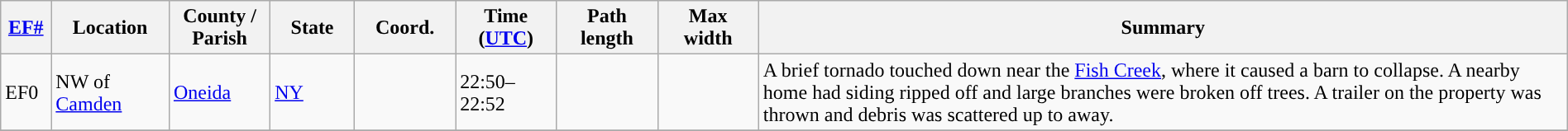<table class="wikitable sortable" style="width:100%;">
<tr>
<th scope="col" width="3%" align="center"><a href='#'>EF#</a></th>
<th scope="col" width="7%" align="center" class="unsortable">Location</th>
<th scope="col" width="6%" align="center" class="unsortable">County / Parish</th>
<th scope="col" width="5%" align="center">State</th>
<th scope="col" width="6%" align="center">Coord.</th>
<th scope="col" width="6%" align="center">Time (<a href='#'>UTC</a>)</th>
<th scope="col" width="6%" align="center">Path length</th>
<th scope="col" width="6%" align="center">Max width</th>
<th scope="col" width="48%" class="unsortable" align="center">Summary</th>
</tr>
<tr>
<td>EF0</td>
<td>NW of <a href='#'>Camden</a></td>
<td><a href='#'>Oneida</a></td>
<td><a href='#'>NY</a></td>
<td></td>
<td>22:50–22:52</td>
<td></td>
<td></td>
<td>A brief tornado touched down near the <a href='#'>Fish Creek</a>, where it caused a barn to collapse. A nearby home had siding ripped off and large branches were broken off trees. A trailer on the property was thrown  and debris was scattered up to  away.</td>
</tr>
<tr>
</tr>
</table>
